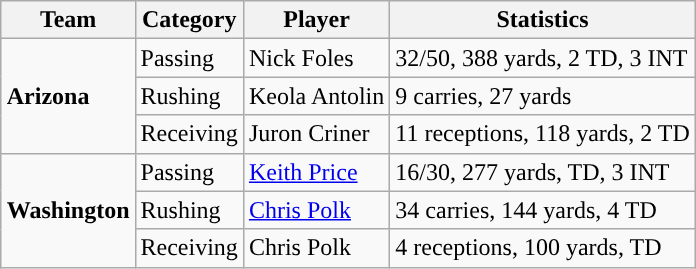<table class="wikitable" style="float: right;">
<tr>
<th>Team</th>
<th>Category</th>
<th>Player</th>
<th>Statistics</th>
</tr>
<tr>
<td rowspan=3><strong>Arizona</strong></td>
<td>Passing</td>
<td>Nick Foles</td>
<td>32/50, 388 yards, 2 TD, 3 INT</td>
</tr>
<tr>
<td>Rushing</td>
<td>Keola Antolin</td>
<td>9 carries, 27 yards</td>
</tr>
<tr>
<td>Receiving</td>
<td>Juron Criner</td>
<td>11 receptions, 118 yards, 2 TD</td>
</tr>
<tr>
<td rowspan=3><strong>Washington</strong></td>
<td>Passing</td>
<td><a href='#'>Keith Price</a></td>
<td>16/30, 277 yards, TD, 3 INT</td>
</tr>
<tr>
<td>Rushing</td>
<td><a href='#'>Chris Polk</a></td>
<td>34 carries, 144 yards, 4 TD</td>
</tr>
<tr>
<td>Receiving</td>
<td>Chris Polk</td>
<td>4 receptions, 100 yards, TD</td>
</tr>
</table>
